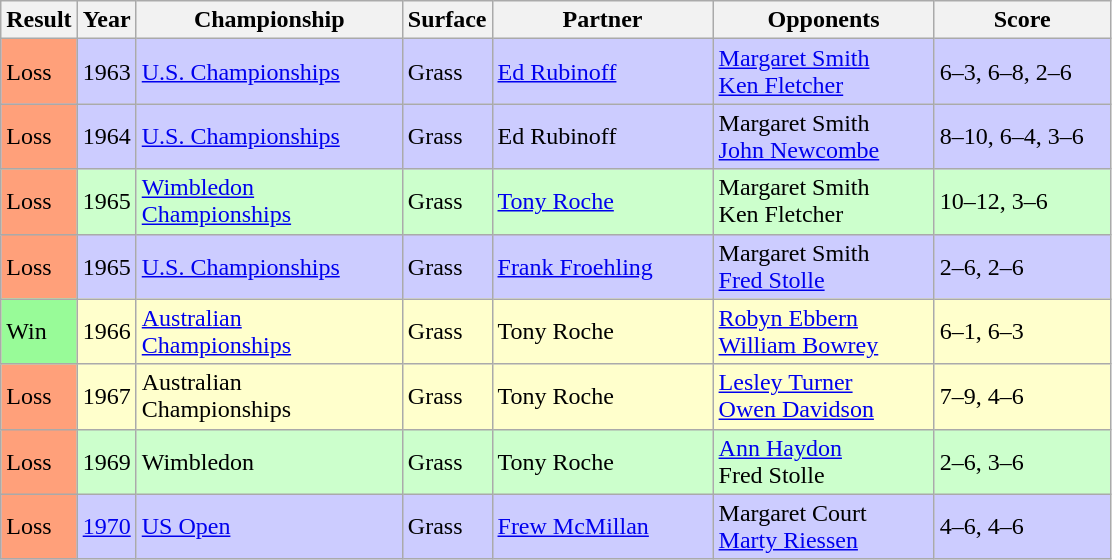<table class="sortable wikitable">
<tr>
<th style="width:40px">Result</th>
<th style="width:30px">Year</th>
<th style="width:170px">Championship</th>
<th style="width:50px">Surface</th>
<th style="width:140px">Partner</th>
<th style="width:140px">Opponents</th>
<th style="width:110px" class="unsortable">Score</th>
</tr>
<tr style="background:#ccf;">
<td style="background:#ffa07a;">Loss</td>
<td>1963</td>
<td><a href='#'>U.S. Championships</a></td>
<td>Grass</td>
<td> <a href='#'>Ed Rubinoff</a></td>
<td> <a href='#'>Margaret Smith</a><br> <a href='#'>Ken Fletcher</a></td>
<td>6–3, 6–8, 2–6</td>
</tr>
<tr style="background:#ccf;">
<td style="background:#ffa07a;">Loss</td>
<td>1964</td>
<td><a href='#'>U.S. Championships</a></td>
<td>Grass</td>
<td> Ed Rubinoff</td>
<td> Margaret Smith<br> <a href='#'>John Newcombe</a></td>
<td>8–10, 6–4, 3–6</td>
</tr>
<tr style="background:#cfc;">
<td style="background:#ffa07a;">Loss</td>
<td>1965</td>
<td><a href='#'>Wimbledon Championships</a></td>
<td>Grass</td>
<td> <a href='#'>Tony Roche</a></td>
<td> Margaret Smith<br> Ken Fletcher</td>
<td>10–12, 3–6</td>
</tr>
<tr style="background:#ccf;">
<td style="background:#ffa07a;">Loss</td>
<td>1965</td>
<td><a href='#'>U.S. Championships</a></td>
<td>Grass</td>
<td> <a href='#'>Frank Froehling</a></td>
<td> Margaret Smith<br> <a href='#'>Fred Stolle</a></td>
<td>2–6, 2–6</td>
</tr>
<tr style="background:#ffc;">
<td style="background:#98fb98;">Win</td>
<td>1966</td>
<td><a href='#'>Australian Championships</a></td>
<td>Grass</td>
<td> Tony Roche</td>
<td> <a href='#'>Robyn Ebbern</a><br> <a href='#'>William Bowrey</a></td>
<td>6–1, 6–3</td>
</tr>
<tr style="background:#ffc;">
<td style="background:#ffa07a;">Loss</td>
<td>1967</td>
<td>Australian Championships</td>
<td>Grass</td>
<td> Tony Roche</td>
<td> <a href='#'>Lesley Turner</a><br> <a href='#'>Owen Davidson</a></td>
<td>7–9, 4–6</td>
</tr>
<tr style="background:#cfc;">
<td style="background:#ffa07a;">Loss</td>
<td>1969</td>
<td>Wimbledon</td>
<td>Grass</td>
<td> Tony Roche</td>
<td> <a href='#'>Ann Haydon</a><br> Fred Stolle</td>
<td>2–6, 3–6</td>
</tr>
<tr style="background:#ccf;">
<td style="background:#ffa07a;">Loss</td>
<td><a href='#'>1970</a></td>
<td><a href='#'>US Open</a></td>
<td>Grass</td>
<td> <a href='#'>Frew McMillan</a></td>
<td> Margaret Court<br> <a href='#'>Marty Riessen</a></td>
<td>4–6, 4–6</td>
</tr>
</table>
